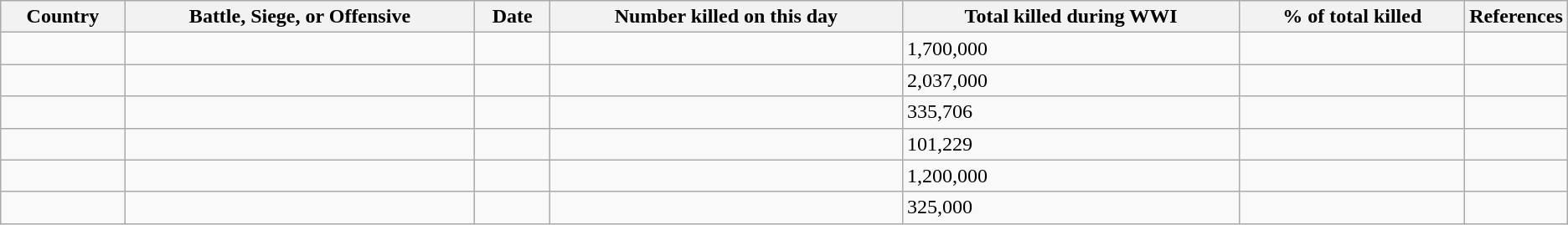<table class="wikitable sortable">
<tr>
<th>Country</th>
<th>Battle, Siege, or Offensive</th>
<th>Date</th>
<th data-sort-type="number">Number killed on this day</th>
<th data-sort-type="number">Total killed during WWI</th>
<th data-sort-type="number">% of total killed</th>
<th style="width:5%;" class="unsortable">References</th>
</tr>
<tr>
<td></td>
<td></td>
<td></td>
<td></td>
<td>1,700,000 </td>
<td></td>
<td></td>
</tr>
<tr>
<td></td>
<td></td>
<td></td>
<td></td>
<td>2,037,000 </td>
<td></td>
<td></td>
</tr>
<tr>
<td></td>
<td></td>
<td></td>
<td></td>
<td>335,706 </td>
<td></td>
<td></td>
</tr>
<tr>
<td></td>
<td></td>
<td></td>
<td></td>
<td>101,229  </td>
<td></td>
<td></td>
</tr>
<tr>
<td></td>
<td></td>
<td></td>
<td></td>
<td>1,200,000 </td>
<td></td>
<td></td>
</tr>
<tr>
<td></td>
<td></td>
<td></td>
<td></td>
<td>325,000  </td>
<td></td>
<td></td>
</tr>
</table>
